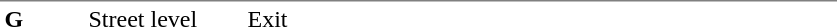<table table border=0 cellspacing=0 cellpadding=3>
<tr>
<td style="border-top:solid 1px gray;" width=50 valign=top><strong>G</strong></td>
<td style="border-top:solid 1px gray;" width=100 valign=top>Street level</td>
<td style="border-top:solid 1px gray;" width=390 valign=top>Exit</td>
</tr>
</table>
